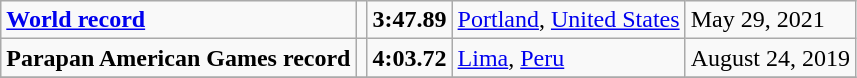<table class="wikitable">
<tr>
<td><strong><a href='#'>World record</a></strong></td>
<td></td>
<td><strong>3:47.89</strong></td>
<td><a href='#'>Portland</a>, <a href='#'>United States</a></td>
<td>May 29, 2021</td>
</tr>
<tr>
<td><strong>Parapan American Games record</strong></td>
<td></td>
<td><strong>4:03.72</strong></td>
<td><a href='#'>Lima</a>, <a href='#'>Peru</a></td>
<td>August 24, 2019</td>
</tr>
<tr>
</tr>
</table>
